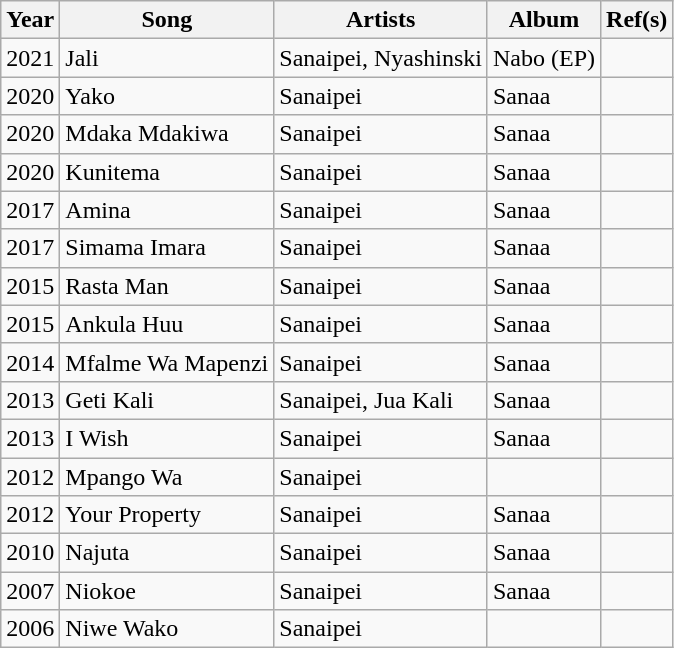<table class="wikitable">
<tr>
<th>Year</th>
<th>Song</th>
<th>Artists</th>
<th>Album</th>
<th>Ref(s)</th>
</tr>
<tr>
<td>2021</td>
<td>Jali</td>
<td>Sanaipei, Nyashinski</td>
<td>Nabo (EP)</td>
<td></td>
</tr>
<tr>
<td>2020</td>
<td>Yako</td>
<td>Sanaipei</td>
<td>Sanaa</td>
<td></td>
</tr>
<tr>
<td>2020</td>
<td>Mdaka Mdakiwa</td>
<td>Sanaipei</td>
<td>Sanaa</td>
<td></td>
</tr>
<tr>
<td>2020</td>
<td>Kunitema</td>
<td>Sanaipei</td>
<td>Sanaa</td>
<td></td>
</tr>
<tr>
<td>2017</td>
<td>Amina</td>
<td>Sanaipei</td>
<td>Sanaa</td>
<td></td>
</tr>
<tr>
<td>2017</td>
<td>Simama Imara</td>
<td>Sanaipei</td>
<td>Sanaa</td>
<td></td>
</tr>
<tr>
<td>2015</td>
<td>Rasta Man</td>
<td>Sanaipei</td>
<td>Sanaa</td>
<td></td>
</tr>
<tr>
<td>2015</td>
<td>Ankula Huu</td>
<td>Sanaipei</td>
<td>Sanaa</td>
<td></td>
</tr>
<tr>
<td>2014</td>
<td>Mfalme Wa Mapenzi</td>
<td>Sanaipei</td>
<td>Sanaa</td>
<td></td>
</tr>
<tr>
<td>2013</td>
<td>Geti Kali</td>
<td>Sanaipei, Jua Kali</td>
<td>Sanaa</td>
<td></td>
</tr>
<tr>
<td>2013</td>
<td>I Wish</td>
<td>Sanaipei</td>
<td>Sanaa</td>
<td></td>
</tr>
<tr>
<td>2012</td>
<td>Mpango Wa</td>
<td>Sanaipei</td>
<td></td>
<td></td>
</tr>
<tr>
<td>2012</td>
<td>Your Property</td>
<td>Sanaipei</td>
<td>Sanaa</td>
<td></td>
</tr>
<tr>
<td>2010</td>
<td>Najuta</td>
<td>Sanaipei</td>
<td>Sanaa</td>
<td></td>
</tr>
<tr>
<td>2007</td>
<td>Niokoe</td>
<td>Sanaipei</td>
<td>Sanaa</td>
<td></td>
</tr>
<tr>
<td>2006</td>
<td>Niwe Wako</td>
<td>Sanaipei</td>
<td></td>
<td></td>
</tr>
</table>
